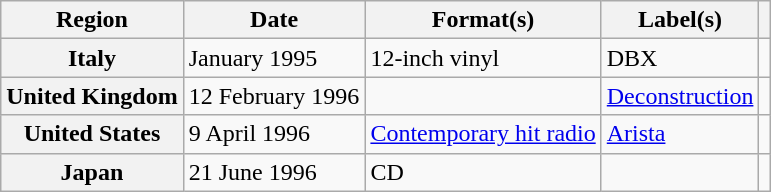<table class="wikitable plainrowheaders">
<tr>
<th scope="col">Region</th>
<th scope="col">Date</th>
<th scope="col">Format(s)</th>
<th scope="col">Label(s)</th>
<th scope="col"></th>
</tr>
<tr>
<th scope="row">Italy</th>
<td>January 1995</td>
<td>12-inch vinyl</td>
<td>DBX</td>
<td></td>
</tr>
<tr>
<th scope="row">United Kingdom</th>
<td>12 February 1996</td>
<td></td>
<td><a href='#'>Deconstruction</a></td>
<td></td>
</tr>
<tr>
<th scope="row">United States</th>
<td>9 April 1996</td>
<td><a href='#'>Contemporary hit radio</a></td>
<td><a href='#'>Arista</a></td>
<td></td>
</tr>
<tr>
<th scope="row">Japan</th>
<td>21 June 1996</td>
<td>CD</td>
<td></td>
<td></td>
</tr>
</table>
